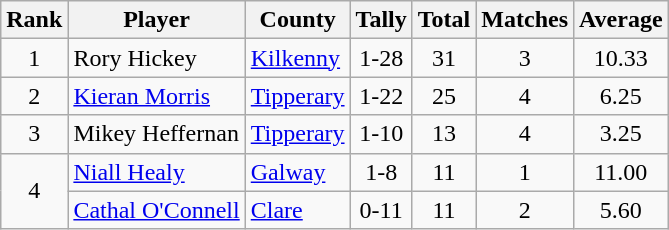<table class="wikitable">
<tr>
<th>Rank</th>
<th>Player</th>
<th>County</th>
<th>Tally</th>
<th>Total</th>
<th>Matches</th>
<th>Average</th>
</tr>
<tr>
<td rowspan=1 align=center>1</td>
<td>Rory Hickey</td>
<td><a href='#'>Kilkenny</a></td>
<td align=center>1-28</td>
<td align=center>31</td>
<td align=center>3</td>
<td align=center>10.33</td>
</tr>
<tr>
<td rowspan=1 align=center>2</td>
<td><a href='#'>Kieran Morris</a></td>
<td><a href='#'>Tipperary</a></td>
<td align=center>1-22</td>
<td align=center>25</td>
<td align=center>4</td>
<td align=center>6.25</td>
</tr>
<tr>
<td rowspan=1 align=center>3</td>
<td>Mikey Heffernan</td>
<td><a href='#'>Tipperary</a></td>
<td align=center>1-10</td>
<td align=center>13</td>
<td align=center>4</td>
<td align=center>3.25</td>
</tr>
<tr>
<td rowspan=2 align=center>4</td>
<td><a href='#'>Niall Healy</a></td>
<td><a href='#'>Galway</a></td>
<td align=center>1-8</td>
<td align=center>11</td>
<td align=center>1</td>
<td align=center>11.00</td>
</tr>
<tr>
<td><a href='#'>Cathal O'Connell</a></td>
<td><a href='#'>Clare</a></td>
<td align=center>0-11</td>
<td align=center>11</td>
<td align=center>2</td>
<td align=center>5.60</td>
</tr>
</table>
